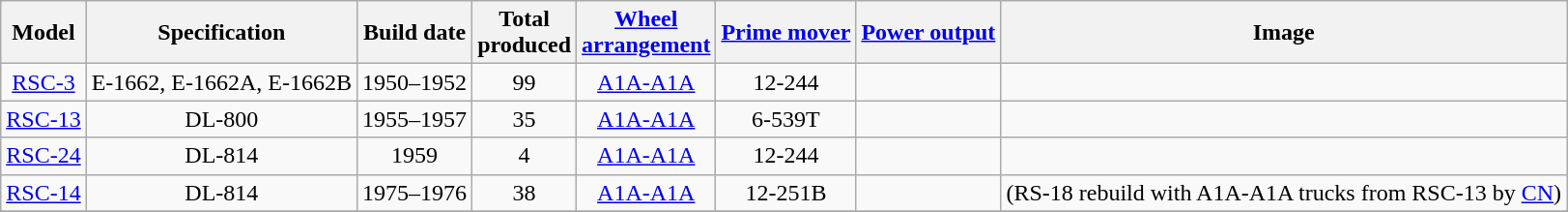<table class="wikitable sortable">
<tr>
<th>Model</th>
<th>Specification</th>
<th>Build date</th>
<th>Total<br>produced</th>
<th class="unsortable"><a href='#'>Wheel<br>arrangement</a></th>
<th><a href='#'>Prime mover</a></th>
<th><a href='#'>Power output</a></th>
<th class="unsortable">Image</th>
</tr>
<tr style=text-align:center>
<td><a href='#'>RSC-3</a></td>
<td>E-1662, E-1662A, E-1662B</td>
<td>1950–1952</td>
<td>99</td>
<td><a href='#'>A1A-A1A</a></td>
<td>12-244</td>
<td></td>
<td></td>
</tr>
<tr style=text-align:center>
<td><a href='#'>RSC-13</a></td>
<td>DL-800</td>
<td>1955–1957</td>
<td>35</td>
<td><a href='#'>A1A-A1A</a></td>
<td>6-539T</td>
<td></td>
<td></td>
</tr>
<tr style=text-align:center>
<td><a href='#'>RSC-24</a></td>
<td>DL-814</td>
<td>1959</td>
<td>4</td>
<td><a href='#'>A1A-A1A</a></td>
<td>12-244</td>
<td></td>
<td></td>
</tr>
<tr style=text-align:center>
<td><a href='#'>RSC-14</a></td>
<td>DL-814</td>
<td>1975–1976</td>
<td>38</td>
<td><a href='#'>A1A-A1A</a></td>
<td>12-251B</td>
<td></td>
<td>(RS-18 rebuild with A1A-A1A trucks from RSC-13 by <a href='#'>CN</a>)</td>
</tr>
<tr>
</tr>
</table>
